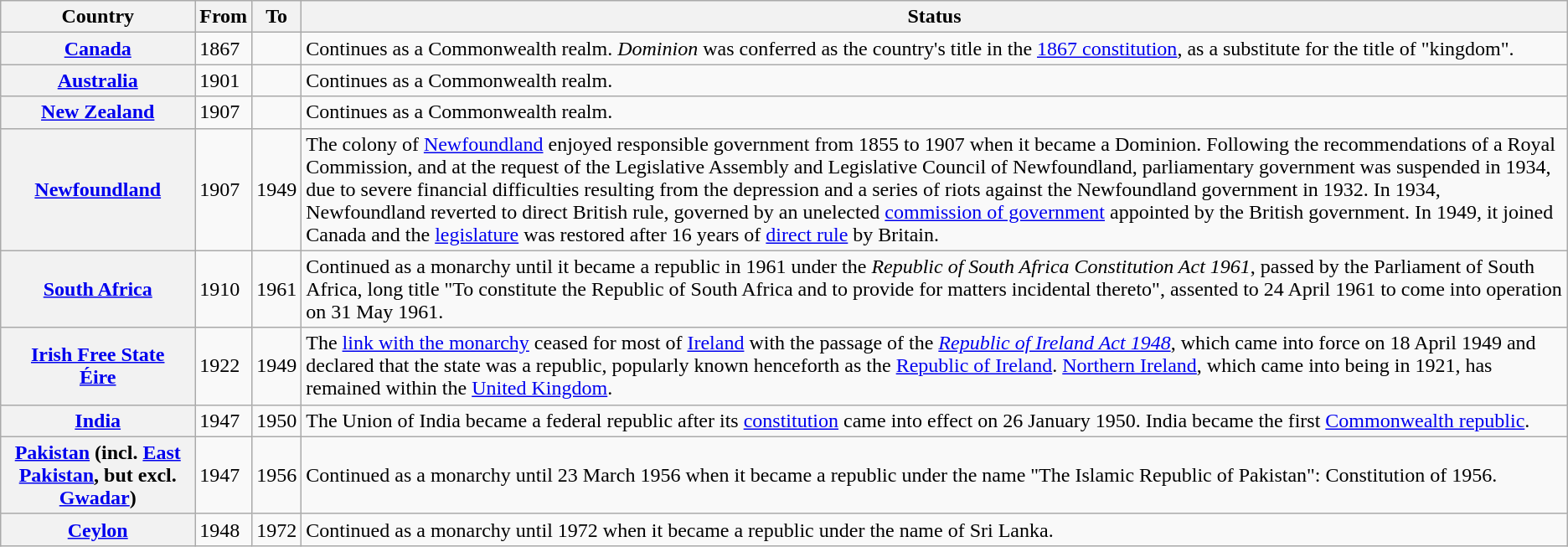<table class="wikitable sortable plainrowheaders">
<tr>
<th scope="col">Country</th>
<th scope="col">From</th>
<th scope="col">To</th>
<th scope="col" class="unsortable">Status</th>
</tr>
<tr>
<th scope="row"><a href='#'>Canada</a></th>
<td>1867</td>
<td></td>
<td>Continues as a Commonwealth realm. <em>Dominion</em> was conferred as the country's title in the <a href='#'>1867 constitution</a>, as a substitute for the title of "kingdom".</td>
</tr>
<tr>
<th scope="row"><a href='#'>Australia</a></th>
<td>1901</td>
<td></td>
<td>Continues as a Commonwealth realm.</td>
</tr>
<tr>
<th scope="row"><a href='#'>New Zealand</a></th>
<td>1907</td>
<td></td>
<td>Continues as a Commonwealth realm.</td>
</tr>
<tr>
<th scope="row"><a href='#'>Newfoundland</a></th>
<td>1907</td>
<td>1949</td>
<td>The colony of <a href='#'>Newfoundland</a> enjoyed responsible government from 1855 to 1907 when it became a Dominion. Following the recommendations of a Royal Commission, and at the request of the Legislative Assembly and Legislative Council of Newfoundland, parliamentary government was suspended in 1934, due to severe financial difficulties resulting from the depression and a series of riots against the Newfoundland government in 1932. In 1934, Newfoundland reverted to direct British rule, governed by an unelected <a href='#'>commission of government</a> appointed by the British government. In 1949, it joined Canada and the <a href='#'>legislature</a> was restored after 16 years of <a href='#'>direct rule</a> by Britain.</td>
</tr>
<tr>
<th scope="row"><a href='#'>South Africa</a></th>
<td>1910</td>
<td>1961</td>
<td>Continued as a monarchy until it became a republic in 1961 under the <em>Republic of South Africa Constitution Act 1961</em>, passed by the Parliament of South Africa, long title "To constitute the Republic of South Africa and to provide for matters incidental thereto", assented to 24 April 1961 to come into operation on 31 May 1961.</td>
</tr>
<tr>
<th scope="row"><a href='#'>Irish Free State</a> <br><a href='#'>Éire</a> </th>
<td>1922</td>
<td>1949</td>
<td>The <a href='#'>link with the monarchy</a> ceased for most of <a href='#'>Ireland</a> with the passage of the <em><a href='#'>Republic of Ireland Act 1948</a></em>, which came into force on 18 April 1949 and declared that the state was a republic, popularly known henceforth as the <a href='#'>Republic of Ireland</a>. <a href='#'>Northern Ireland</a>, which came into being in 1921, has remained within the <a href='#'>United Kingdom</a>.</td>
</tr>
<tr>
<th scope="row"><a href='#'>India</a></th>
<td>1947</td>
<td>1950</td>
<td>The Union of India became a federal republic after its <a href='#'>constitution</a> came into effect on 26 January 1950. India became the first <a href='#'>Commonwealth republic</a>.</td>
</tr>
<tr>
<th scope="row"><a href='#'>Pakistan</a> (incl. <a href='#'>East Pakistan</a>, but excl. <a href='#'>Gwadar</a>)</th>
<td>1947</td>
<td>1956</td>
<td>Continued as a monarchy until 23 March 1956 when it became a republic under the name "The Islamic Republic of Pakistan": Constitution of 1956.</td>
</tr>
<tr>
<th scope="row"><a href='#'>Ceylon</a></th>
<td>1948</td>
<td>1972</td>
<td>Continued as a monarchy until 1972 when it became a republic under the name of Sri Lanka.</td>
</tr>
</table>
